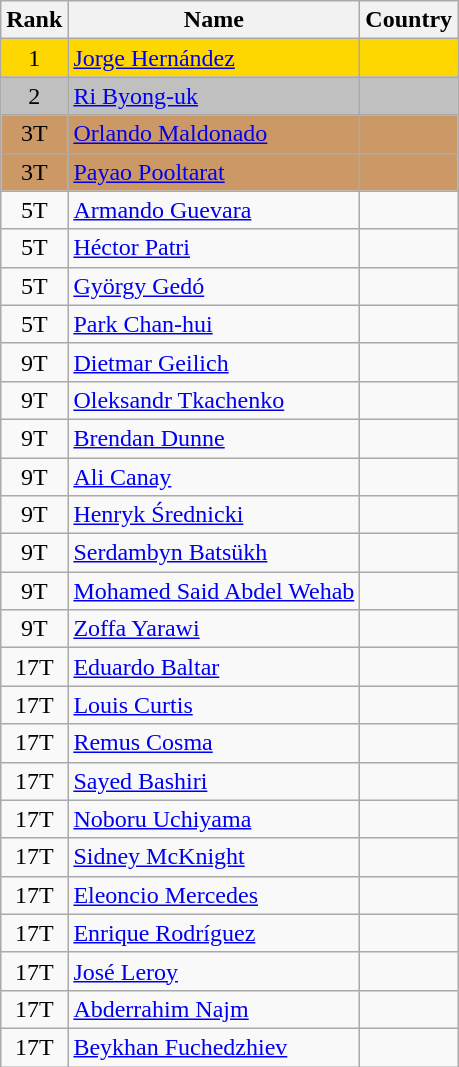<table class="wikitable sortable" style="text-align:center">
<tr>
<th>Rank</th>
<th>Name</th>
<th>Country</th>
</tr>
<tr bgcolor=gold>
<td>1</td>
<td align="left"><a href='#'>Jorge Hernández</a></td>
<td align="left"></td>
</tr>
<tr bgcolor=silver>
<td>2</td>
<td align="left"><a href='#'>Ri Byong-uk</a></td>
<td align="left"></td>
</tr>
<tr bgcolor=#CC9966>
<td>3T</td>
<td align="left"><a href='#'>Orlando Maldonado</a></td>
<td align="left"></td>
</tr>
<tr bgcolor=#CC9966>
<td>3T</td>
<td align="left"><a href='#'>Payao Pooltarat</a></td>
<td align="left"></td>
</tr>
<tr>
<td>5T</td>
<td align="left"><a href='#'>Armando Guevara</a></td>
<td align="left"></td>
</tr>
<tr>
<td>5T</td>
<td align="left"><a href='#'>Héctor Patri</a></td>
<td align="left"></td>
</tr>
<tr>
<td>5T</td>
<td align="left"><a href='#'>György Gedó</a></td>
<td align="left"></td>
</tr>
<tr>
<td>5T</td>
<td align="left"><a href='#'>Park Chan-hui</a></td>
<td align="left"></td>
</tr>
<tr>
<td>9T</td>
<td align="left"><a href='#'>Dietmar Geilich</a></td>
<td align="left"></td>
</tr>
<tr>
<td>9T</td>
<td align="left"><a href='#'>Oleksandr Tkachenko</a></td>
<td align="left"></td>
</tr>
<tr>
<td>9T</td>
<td align="left"><a href='#'>Brendan Dunne</a></td>
<td align="left"></td>
</tr>
<tr>
<td>9T</td>
<td align="left"><a href='#'>Ali Canay</a></td>
<td align="left"></td>
</tr>
<tr>
<td>9T</td>
<td align="left"><a href='#'>Henryk Średnicki</a></td>
<td align="left"></td>
</tr>
<tr>
<td>9T</td>
<td align="left"><a href='#'>Serdambyn Batsükh</a></td>
<td align="left"></td>
</tr>
<tr>
<td>9T</td>
<td align="left"><a href='#'>Mohamed Said Abdel Wehab</a></td>
<td align="left"></td>
</tr>
<tr>
<td>9T</td>
<td align="left"><a href='#'>Zoffa Yarawi</a></td>
<td align="left"></td>
</tr>
<tr>
<td>17T</td>
<td align="left"><a href='#'>Eduardo Baltar</a></td>
<td align="left"></td>
</tr>
<tr>
<td>17T</td>
<td align="left"><a href='#'>Louis Curtis</a></td>
<td align="left"></td>
</tr>
<tr>
<td>17T</td>
<td align="left"><a href='#'>Remus Cosma</a></td>
<td align="left"></td>
</tr>
<tr>
<td>17T</td>
<td align="left"><a href='#'>Sayed Bashiri</a></td>
<td align="left"></td>
</tr>
<tr>
<td>17T</td>
<td align="left"><a href='#'>Noboru Uchiyama</a></td>
<td align="left"></td>
</tr>
<tr>
<td>17T</td>
<td align="left"><a href='#'>Sidney McKnight</a></td>
<td align="left"></td>
</tr>
<tr>
<td>17T</td>
<td align="left"><a href='#'>Eleoncio Mercedes</a></td>
<td align="left"></td>
</tr>
<tr>
<td>17T</td>
<td align="left"><a href='#'>Enrique Rodríguez</a></td>
<td align="left"></td>
</tr>
<tr>
<td>17T</td>
<td align="left"><a href='#'>José Leroy</a></td>
<td align="left"></td>
</tr>
<tr>
<td>17T</td>
<td align="left"><a href='#'>Abderrahim Najm</a></td>
<td align="left"></td>
</tr>
<tr>
<td>17T</td>
<td align="left"><a href='#'>Beykhan Fuchedzhiev</a></td>
<td align="left"></td>
</tr>
</table>
